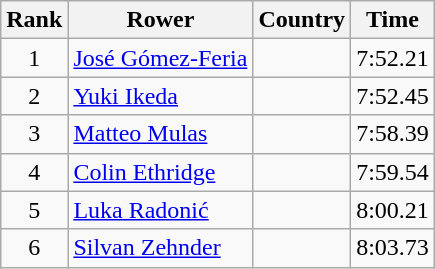<table class="wikitable" style="text-align:center">
<tr>
<th>Rank</th>
<th>Rower</th>
<th>Country</th>
<th>Time</th>
</tr>
<tr>
<td>1</td>
<td align="left"><a href='#'>José Gómez-Feria</a></td>
<td align="left"></td>
<td>7:52.21</td>
</tr>
<tr>
<td>2</td>
<td align="left"><a href='#'>Yuki Ikeda</a></td>
<td align="left"></td>
<td>7:52.45</td>
</tr>
<tr>
<td>3</td>
<td align="left"><a href='#'>Matteo Mulas</a></td>
<td align="left"></td>
<td>7:58.39</td>
</tr>
<tr>
<td>4</td>
<td align="left"><a href='#'>Colin Ethridge</a></td>
<td align="left"></td>
<td>7:59.54</td>
</tr>
<tr>
<td>5</td>
<td align="left"><a href='#'>Luka Radonić</a></td>
<td align="left"></td>
<td>8:00.21</td>
</tr>
<tr>
<td>6</td>
<td align="left"><a href='#'>Silvan Zehnder</a></td>
<td align="left"></td>
<td>8:03.73</td>
</tr>
</table>
